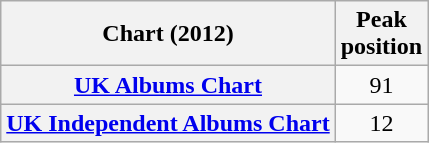<table class="wikitable sortable plainrowheaders" style="text-align:center">
<tr>
<th scope="col">Chart (2012)</th>
<th scope="col">Peak<br>position</th>
</tr>
<tr>
<th scope="row"><a href='#'>UK Albums Chart</a></th>
<td>91</td>
</tr>
<tr>
<th scope="row"><a href='#'>UK Independent Albums Chart</a></th>
<td>12</td>
</tr>
</table>
